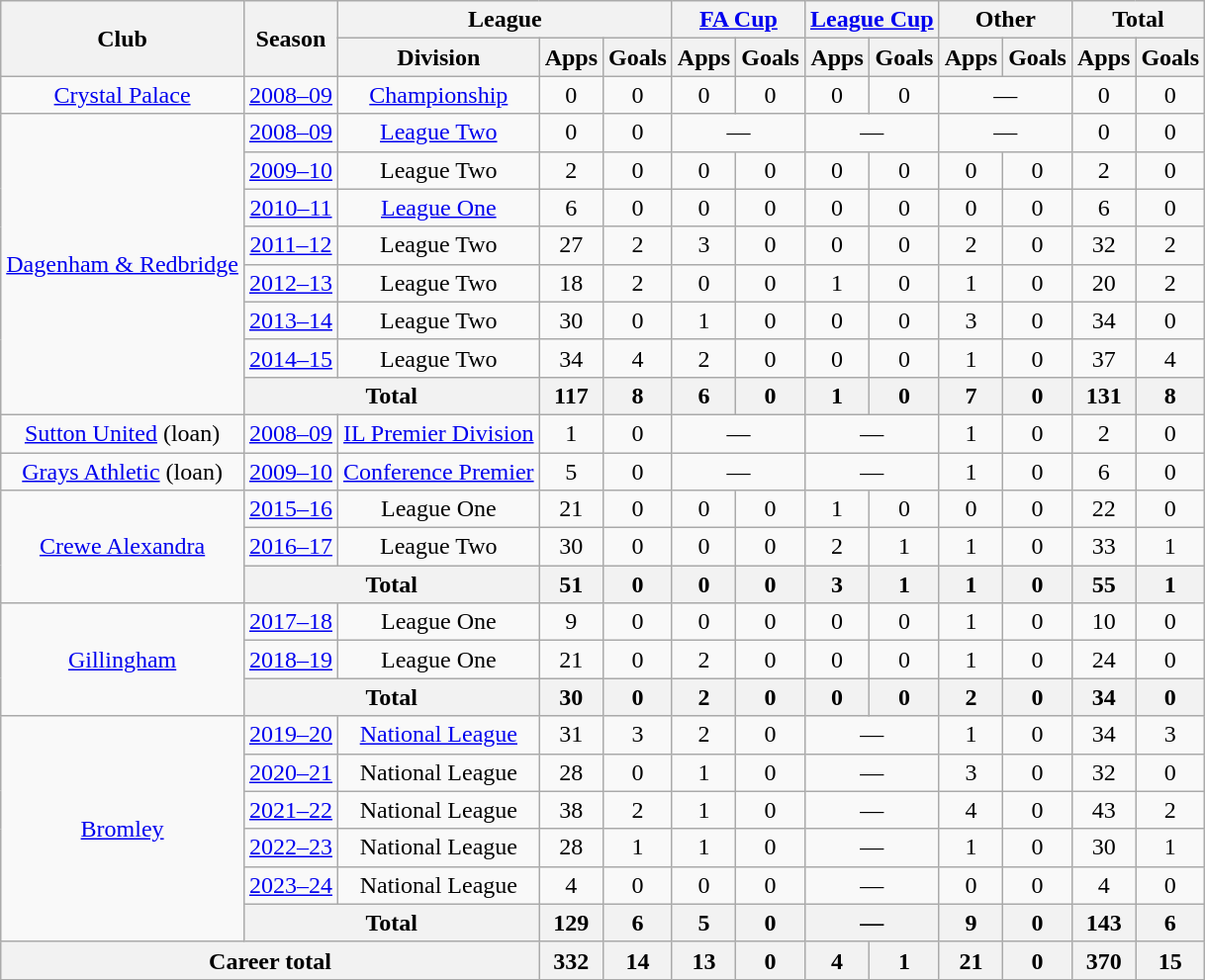<table class="wikitable" style="text-align: center">
<tr>
<th rowspan="2">Club</th>
<th rowspan="2">Season</th>
<th colspan="3">League</th>
<th colspan="2"><a href='#'>FA Cup</a></th>
<th colspan="2"><a href='#'>League Cup</a></th>
<th colspan="2">Other</th>
<th colspan="2">Total</th>
</tr>
<tr>
<th>Division</th>
<th>Apps</th>
<th>Goals</th>
<th>Apps</th>
<th>Goals</th>
<th>Apps</th>
<th>Goals</th>
<th>Apps</th>
<th>Goals</th>
<th>Apps</th>
<th>Goals</th>
</tr>
<tr>
<td><a href='#'>Crystal Palace</a></td>
<td><a href='#'>2008–09</a></td>
<td><a href='#'>Championship</a></td>
<td>0</td>
<td>0</td>
<td>0</td>
<td>0</td>
<td>0</td>
<td>0</td>
<td colspan="2">—</td>
<td>0</td>
<td>0</td>
</tr>
<tr>
<td rowspan="8"><a href='#'>Dagenham & Redbridge</a></td>
<td><a href='#'>2008–09</a></td>
<td><a href='#'>League Two</a></td>
<td>0</td>
<td>0</td>
<td colspan="2">—</td>
<td colspan="2">—</td>
<td colspan="2">—</td>
<td>0</td>
<td>0</td>
</tr>
<tr>
<td><a href='#'>2009–10</a></td>
<td>League Two</td>
<td>2</td>
<td>0</td>
<td>0</td>
<td>0</td>
<td>0</td>
<td>0</td>
<td>0</td>
<td>0</td>
<td>2</td>
<td>0</td>
</tr>
<tr>
<td><a href='#'>2010–11</a></td>
<td><a href='#'>League One</a></td>
<td>6</td>
<td>0</td>
<td>0</td>
<td>0</td>
<td>0</td>
<td>0</td>
<td>0</td>
<td>0</td>
<td>6</td>
<td>0</td>
</tr>
<tr>
<td><a href='#'>2011–12</a></td>
<td>League Two</td>
<td>27</td>
<td>2</td>
<td>3</td>
<td>0</td>
<td>0</td>
<td>0</td>
<td>2</td>
<td>0</td>
<td>32</td>
<td>2</td>
</tr>
<tr>
<td><a href='#'>2012–13</a></td>
<td>League Two</td>
<td>18</td>
<td>2</td>
<td>0</td>
<td>0</td>
<td>1</td>
<td>0</td>
<td>1</td>
<td>0</td>
<td>20</td>
<td>2</td>
</tr>
<tr>
<td><a href='#'>2013–14</a></td>
<td>League Two</td>
<td>30</td>
<td>0</td>
<td>1</td>
<td>0</td>
<td>0</td>
<td>0</td>
<td>3</td>
<td>0</td>
<td>34</td>
<td>0</td>
</tr>
<tr>
<td><a href='#'>2014–15</a></td>
<td>League Two</td>
<td>34</td>
<td>4</td>
<td>2</td>
<td>0</td>
<td>0</td>
<td>0</td>
<td>1</td>
<td>0</td>
<td>37</td>
<td>4</td>
</tr>
<tr>
<th colspan="2">Total</th>
<th>117</th>
<th>8</th>
<th>6</th>
<th>0</th>
<th>1</th>
<th>0</th>
<th>7</th>
<th>0</th>
<th>131</th>
<th>8</th>
</tr>
<tr>
<td><a href='#'>Sutton United</a> (loan)</td>
<td><a href='#'>2008–09</a></td>
<td><a href='#'>IL Premier Division</a></td>
<td>1</td>
<td>0</td>
<td colspan="2">—</td>
<td colspan="2">—</td>
<td>1</td>
<td>0</td>
<td>2</td>
<td>0</td>
</tr>
<tr>
<td><a href='#'>Grays Athletic</a> (loan)</td>
<td><a href='#'>2009–10</a></td>
<td><a href='#'>Conference Premier</a></td>
<td>5</td>
<td>0</td>
<td colspan="2">—</td>
<td colspan="2">—</td>
<td>1</td>
<td>0</td>
<td>6</td>
<td>0</td>
</tr>
<tr>
<td rowspan="3"><a href='#'>Crewe Alexandra</a></td>
<td><a href='#'>2015–16</a></td>
<td>League One</td>
<td>21</td>
<td>0</td>
<td>0</td>
<td>0</td>
<td>1</td>
<td>0</td>
<td>0</td>
<td>0</td>
<td>22</td>
<td>0</td>
</tr>
<tr>
<td><a href='#'>2016–17</a></td>
<td>League Two</td>
<td>30</td>
<td>0</td>
<td>0</td>
<td>0</td>
<td>2</td>
<td>1</td>
<td>1</td>
<td>0</td>
<td>33</td>
<td>1</td>
</tr>
<tr>
<th colspan="2">Total</th>
<th>51</th>
<th>0</th>
<th>0</th>
<th>0</th>
<th>3</th>
<th>1</th>
<th>1</th>
<th>0</th>
<th>55</th>
<th>1</th>
</tr>
<tr>
<td rowspan="3"><a href='#'>Gillingham</a></td>
<td><a href='#'>2017–18</a></td>
<td>League One</td>
<td>9</td>
<td>0</td>
<td>0</td>
<td>0</td>
<td>0</td>
<td>0</td>
<td>1</td>
<td>0</td>
<td>10</td>
<td>0</td>
</tr>
<tr>
<td><a href='#'>2018–19</a></td>
<td>League One</td>
<td>21</td>
<td>0</td>
<td>2</td>
<td>0</td>
<td>0</td>
<td>0</td>
<td>1</td>
<td>0</td>
<td>24</td>
<td>0</td>
</tr>
<tr>
<th colspan="2">Total</th>
<th>30</th>
<th>0</th>
<th>2</th>
<th>0</th>
<th>0</th>
<th>0</th>
<th>2</th>
<th>0</th>
<th>34</th>
<th>0</th>
</tr>
<tr>
<td rowspan="6"><a href='#'>Bromley</a></td>
<td><a href='#'>2019–20</a></td>
<td><a href='#'>National League</a></td>
<td>31</td>
<td>3</td>
<td>2</td>
<td>0</td>
<td colspan="2">—</td>
<td>1</td>
<td>0</td>
<td>34</td>
<td>3</td>
</tr>
<tr>
<td><a href='#'>2020–21</a></td>
<td>National League</td>
<td>28</td>
<td>0</td>
<td>1</td>
<td>0</td>
<td colspan="2">—</td>
<td>3</td>
<td>0</td>
<td>32</td>
<td>0</td>
</tr>
<tr>
<td><a href='#'>2021–22</a></td>
<td>National League</td>
<td>38</td>
<td>2</td>
<td>1</td>
<td>0</td>
<td colspan="2">—</td>
<td>4</td>
<td>0</td>
<td>43</td>
<td>2</td>
</tr>
<tr>
<td><a href='#'>2022–23</a></td>
<td>National League</td>
<td>28</td>
<td>1</td>
<td>1</td>
<td>0</td>
<td colspan="2">—</td>
<td>1</td>
<td>0</td>
<td>30</td>
<td>1</td>
</tr>
<tr>
<td><a href='#'>2023–24</a></td>
<td>National League</td>
<td>4</td>
<td>0</td>
<td>0</td>
<td>0</td>
<td colspan="2">—</td>
<td>0</td>
<td>0</td>
<td>4</td>
<td>0</td>
</tr>
<tr>
<th colspan="2">Total</th>
<th>129</th>
<th>6</th>
<th>5</th>
<th>0</th>
<th colspan="2">—</th>
<th>9</th>
<th>0</th>
<th>143</th>
<th>6</th>
</tr>
<tr>
<th colspan="3">Career total</th>
<th>332</th>
<th>14</th>
<th>13</th>
<th>0</th>
<th>4</th>
<th>1</th>
<th>21</th>
<th>0</th>
<th>370</th>
<th>15</th>
</tr>
</table>
